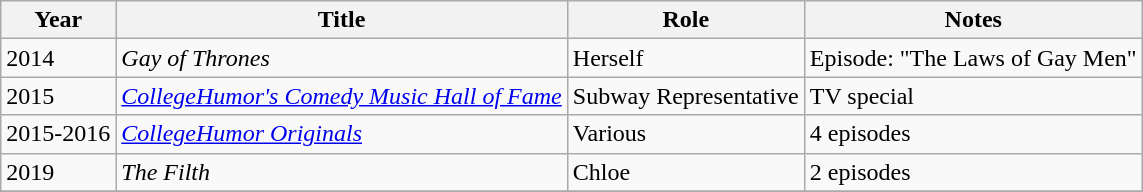<table class="wikitable sortable">
<tr>
<th>Year</th>
<th>Title</th>
<th>Role</th>
<th>Notes</th>
</tr>
<tr>
<td>2014</td>
<td><em>Gay of Thrones</em></td>
<td>Herself</td>
<td>Episode: "The Laws of Gay Men"</td>
</tr>
<tr>
<td>2015</td>
<td><em><a href='#'>CollegeHumor's Comedy Music Hall of Fame</a></em></td>
<td>Subway Representative</td>
<td>TV special</td>
</tr>
<tr>
<td>2015-2016</td>
<td><em><a href='#'>CollegeHumor Originals</a></em></td>
<td>Various</td>
<td>4 episodes</td>
</tr>
<tr>
<td>2019</td>
<td><em>The Filth</em></td>
<td>Chloe</td>
<td>2 episodes</td>
</tr>
<tr>
</tr>
</table>
